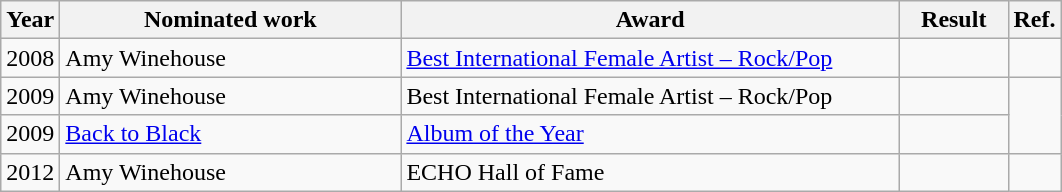<table class="wikitable">
<tr>
<th>Year</th>
<th width="220">Nominated work</th>
<th width="325">Award</th>
<th width="65">Result</th>
<th>Ref.</th>
</tr>
<tr>
<td align="center">2008</td>
<td>Amy Winehouse</td>
<td><a href='#'>Best International Female Artist – Rock/Pop</a></td>
<td></td>
<td align="center"></td>
</tr>
<tr>
<td align="center">2009</td>
<td>Amy Winehouse</td>
<td>Best International Female Artist – Rock/Pop</td>
<td></td>
<td align="center" rowspan=2></td>
</tr>
<tr>
<td>2009</td>
<td><a href='#'>Back to Black</a></td>
<td><a href='#'>Album of the Year</a></td>
<td></td>
</tr>
<tr>
<td>2012</td>
<td>Amy Winehouse</td>
<td>ECHO Hall of Fame</td>
<td></td>
</tr>
</table>
